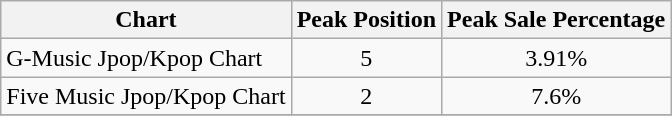<table class="wikitable">
<tr>
<th align="center">Chart</th>
<th align="center">Peak Position</th>
<th align="center">Peak Sale Percentage</th>
</tr>
<tr>
<td align="left">G-Music Jpop/Kpop Chart</td>
<td align="center">5</td>
<td align="center">3.91%</td>
</tr>
<tr>
<td align="left">Five Music Jpop/Kpop Chart</td>
<td align="center">2</td>
<td align="center">7.6%</td>
</tr>
<tr>
</tr>
</table>
